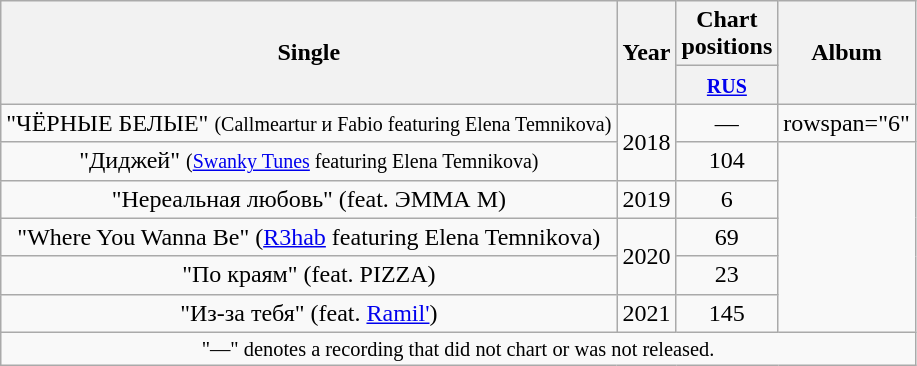<table class="wikitable plainrowheaders" style="text-align: center;">
<tr>
<th rowspan="2">Single</th>
<th rowspan="2">Year</th>
<th colspan="1">Chart positions</th>
<th rowspan="2">Album</th>
</tr>
<tr>
<th style="width:30px;"><small> <a href='#'>RUS</a><br> </small></th>
</tr>
<tr>
<td>"ЧЁРНЫЕ БЕЛЫЕ" <small>(Callmeartur и Fabio featuring Elena Temnikova)</small></td>
<td rowspan="2">2018</td>
<td>—</td>
<td>rowspan="6" </td>
</tr>
<tr>
<td>"Диджей" <small>(<a href='#'>Swanky Tunes</a> featuring Elena Temnikova)</small></td>
<td>104</td>
</tr>
<tr>
<td>"Нереальная любовь" (feat. ЭММА М)</td>
<td>2019</td>
<td>6</td>
</tr>
<tr>
<td>"Where You Wanna Be" (<a href='#'>R3hab</a> featuring Elena Temnikova)</td>
<td rowspan="2">2020</td>
<td>69</td>
</tr>
<tr>
<td>"По краям" (feat. PIZZA)</td>
<td>23</td>
</tr>
<tr>
<td>"Из-за тебя" (feat. <a href='#'>Ramil'</a>)</td>
<td rowspan="1">2021</td>
<td>145</td>
</tr>
<tr>
<td colspan="4" style="font-size:85%">"—" denotes a recording that did not chart or was not released.</td>
</tr>
</table>
